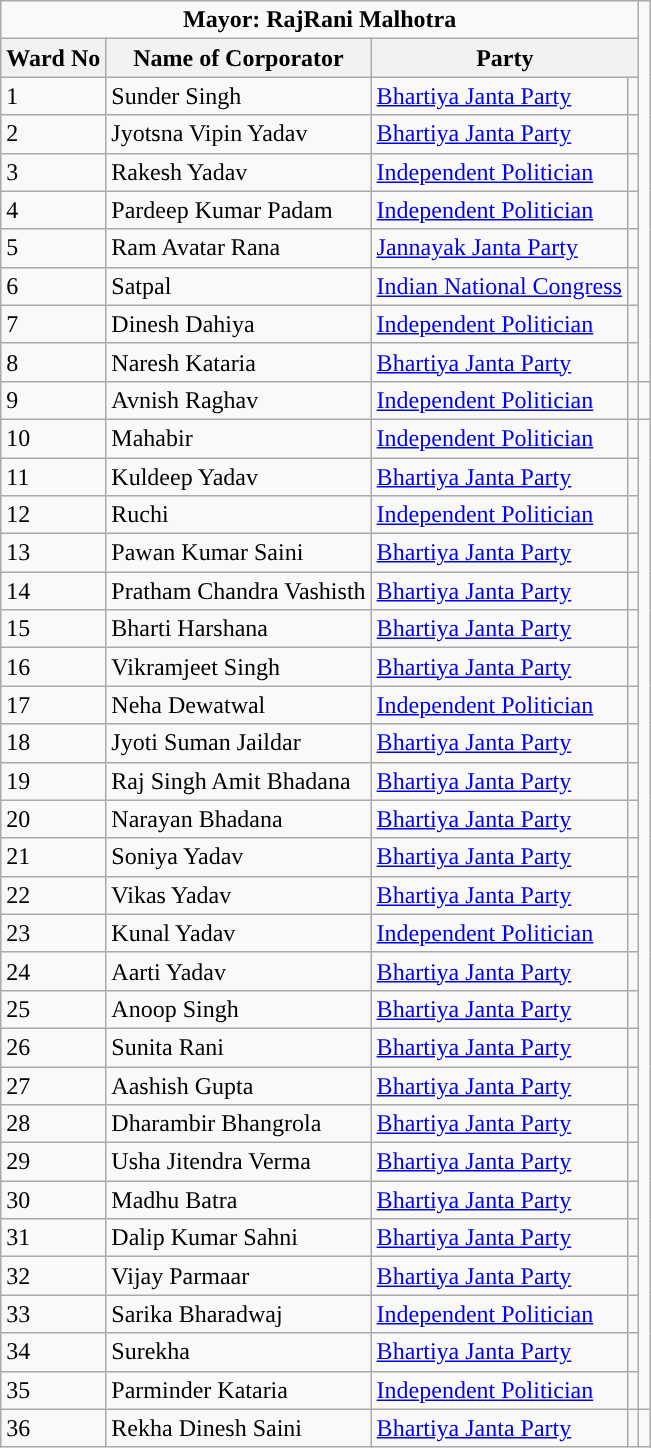<table class="wikitable">
<tr>
<td colspan=4 align=center><span><strong>Mayor: RajRani Malhotra</strong></span></td>
</tr>
<tr>
<th>Ward No</th>
<th>Name of Corporator</th>
<th colspan="2">Party</th>
</tr>
<tr>
<td>1</td>
<td>Sunder Singh</td>
<td><a href='#'>Bhartiya Janta Party</a></td>
<td></td>
</tr>
<tr>
<td>2</td>
<td>Jyotsna Vipin Yadav</td>
<td><a href='#'>Bhartiya Janta Party</a></td>
<td></td>
</tr>
<tr>
<td>3</td>
<td>Rakesh Yadav</td>
<td><a href='#'>Independent Politician</a></td>
<td></td>
</tr>
<tr>
<td>4</td>
<td>Pardeep Kumar Padam</td>
<td><a href='#'>Independent Politician</a></td>
<td></td>
</tr>
<tr>
<td>5</td>
<td>Ram Avatar Rana</td>
<td><a href='#'>Jannayak Janta Party</a></td>
<td></td>
</tr>
<tr>
<td>6</td>
<td>Satpal</td>
<td><a href='#'>Indian National Congress</a></td>
<td></td>
</tr>
<tr>
<td>7</td>
<td>Dinesh Dahiya</td>
<td><a href='#'>Independent Politician</a></td>
<td></td>
</tr>
<tr>
<td>8</td>
<td>Naresh Kataria</td>
<td><a href='#'>Bhartiya Janta Party</a></td>
<td></td>
</tr>
<tr>
<td>9</td>
<td>Avnish Raghav</td>
<td><a href='#'>Independent Politician</a></td>
<td></td>
<td></td>
</tr>
<tr>
<td>10</td>
<td>Mahabir</td>
<td><a href='#'>Independent Politician</a></td>
<td></td>
</tr>
<tr>
<td>11</td>
<td>Kuldeep Yadav</td>
<td><a href='#'>Bhartiya Janta Party</a></td>
<td></td>
</tr>
<tr>
<td>12</td>
<td>Ruchi</td>
<td><a href='#'>Independent Politician</a></td>
<td></td>
</tr>
<tr>
<td>13</td>
<td>Pawan Kumar Saini</td>
<td><a href='#'>Bhartiya Janta Party</a></td>
<td></td>
</tr>
<tr>
<td>14</td>
<td>Pratham Chandra Vashisth</td>
<td><a href='#'>Bhartiya Janta Party</a></td>
<td></td>
</tr>
<tr>
<td>15</td>
<td>Bharti Harshana</td>
<td><a href='#'>Bhartiya Janta Party</a></td>
<td></td>
</tr>
<tr>
<td>16</td>
<td>Vikramjeet Singh</td>
<td><a href='#'>Bhartiya Janta Party</a></td>
<td></td>
</tr>
<tr>
<td>17</td>
<td>Neha Dewatwal</td>
<td><a href='#'>Independent Politician</a></td>
<td></td>
</tr>
<tr>
<td>18</td>
<td>Jyoti Suman Jaildar</td>
<td><a href='#'>Bhartiya Janta Party</a></td>
<td></td>
</tr>
<tr>
<td>19</td>
<td>Raj Singh Amit Bhadana</td>
<td><a href='#'>Bhartiya Janta Party</a></td>
<td></td>
</tr>
<tr>
<td>20</td>
<td>Narayan Bhadana</td>
<td><a href='#'>Bhartiya Janta Party</a></td>
<td></td>
</tr>
<tr>
<td>21</td>
<td>Soniya Yadav</td>
<td><a href='#'>Bhartiya Janta Party</a></td>
<td></td>
</tr>
<tr>
<td>22</td>
<td>Vikas Yadav</td>
<td><a href='#'>Bhartiya Janta Party</a></td>
<td></td>
</tr>
<tr>
<td>23</td>
<td>Kunal Yadav</td>
<td><a href='#'>Independent Politician</a></td>
<td></td>
</tr>
<tr>
<td>24</td>
<td>Aarti Yadav</td>
<td><a href='#'>Bhartiya Janta Party</a></td>
<td></td>
</tr>
<tr>
<td>25</td>
<td>Anoop Singh</td>
<td><a href='#'>Bhartiya Janta Party</a></td>
<td></td>
</tr>
<tr>
<td>26</td>
<td>Sunita Rani</td>
<td><a href='#'>Bhartiya Janta Party</a></td>
<td></td>
</tr>
<tr>
<td>27</td>
<td>Aashish Gupta</td>
<td><a href='#'>Bhartiya Janta Party</a></td>
<td></td>
</tr>
<tr>
<td>28</td>
<td>Dharambir Bhangrola</td>
<td><a href='#'>Bhartiya Janta Party</a></td>
<td></td>
</tr>
<tr>
<td>29</td>
<td>Usha Jitendra Verma</td>
<td><a href='#'>Bhartiya Janta Party</a></td>
<td></td>
</tr>
<tr>
<td>30</td>
<td>Madhu Batra</td>
<td><a href='#'>Bhartiya Janta Party</a></td>
<td></td>
</tr>
<tr>
<td>31</td>
<td>Dalip Kumar Sahni</td>
<td><a href='#'>Bhartiya Janta Party</a></td>
<td></td>
</tr>
<tr>
<td>32</td>
<td>Vijay Parmaar</td>
<td><a href='#'>Bhartiya Janta Party</a></td>
<td></td>
</tr>
<tr>
<td>33</td>
<td>Sarika Bharadwaj</td>
<td><a href='#'>Independent Politician</a></td>
<td></td>
</tr>
<tr>
<td>34</td>
<td>Surekha</td>
<td><a href='#'>Bhartiya Janta Party</a></td>
<td></td>
</tr>
<tr>
<td>35</td>
<td>Parminder Kataria</td>
<td><a href='#'>Independent Politician</a></td>
<td></td>
</tr>
<tr>
<td>36</td>
<td>Rekha Dinesh Saini</td>
<td><a href='#'>Bhartiya Janta Party</a></td>
<td></td>
<td></td>
</tr>
</table>
